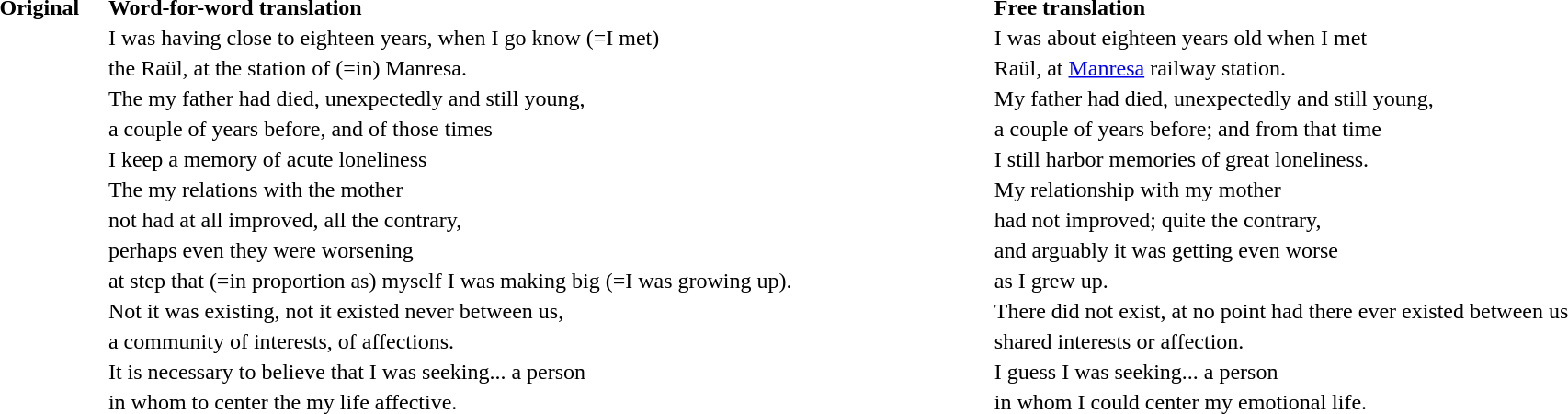<table border="0" style="width:100%; text-align:left;">
<tr>
<th>Original</th>
<th>Word-for-word translation</th>
<th>Free translation</th>
</tr>
<tr>
<td></td>
<td>I was having close to eighteen years, when I go  know (=I met)</td>
<td>I was about eighteen years old when I met</td>
</tr>
<tr>
<td></td>
<td>the Raül, at the station of (=in) Manresa.</td>
<td>Raül, at <a href='#'>Manresa</a> railway station.</td>
</tr>
<tr>
<td></td>
<td>The my father had died, unexpectedly and still young,</td>
<td>My father had died, unexpectedly and still young,</td>
</tr>
<tr>
<td></td>
<td>a couple of years before, and of those times</td>
<td>a couple of years before; and from that time</td>
</tr>
<tr>
<td></td>
<td>I keep a memory of acute loneliness</td>
<td>I still harbor memories of great loneliness.</td>
</tr>
<tr>
<td></td>
<td>The my relations with the mother</td>
<td>My relationship with my mother</td>
</tr>
<tr>
<td></td>
<td>not had at all improved, all the contrary,</td>
<td>had not improved; quite the contrary,</td>
</tr>
<tr>
<td></td>
<td>perhaps even they were worsening</td>
<td>and arguably it was getting even worse</td>
</tr>
<tr>
<td></td>
<td>at step that (=in proportion as) myself I was making big (=I was growing up).</td>
<td>as I grew up.</td>
</tr>
<tr>
<td></td>
<td>Not it was existing, not it existed never between us,</td>
<td>There did not exist, at no point had there ever existed between us</td>
</tr>
<tr>
<td></td>
<td>a community of interests, of affections.</td>
<td>shared interests or affection.</td>
</tr>
<tr>
<td></td>
<td>It is necessary to believe that I was seeking... a person</td>
<td>I guess I was seeking... a person</td>
</tr>
<tr>
<td></td>
<td>in whom to center the my life affective.</td>
<td>in whom I could center my emotional life.</td>
</tr>
</table>
